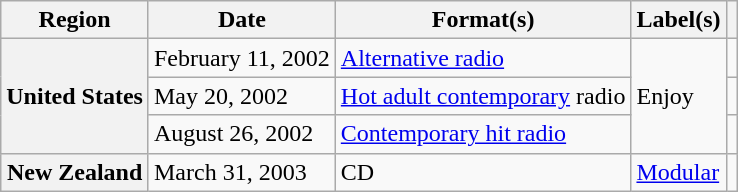<table class="wikitable plainrowheaders">
<tr>
<th scope="col">Region</th>
<th scope="col">Date</th>
<th scope="col">Format(s)</th>
<th scope="col">Label(s)</th>
<th scope="col"></th>
</tr>
<tr>
<th scope="row" rowspan="3">United States</th>
<td>February 11, 2002</td>
<td><a href='#'>Alternative radio</a></td>
<td rowspan="3">Enjoy</td>
<td></td>
</tr>
<tr>
<td>May 20, 2002</td>
<td><a href='#'>Hot adult contemporary</a> radio</td>
<td></td>
</tr>
<tr>
<td>August 26, 2002</td>
<td><a href='#'>Contemporary hit radio</a></td>
<td></td>
</tr>
<tr>
<th scope="row">New Zealand</th>
<td>March 31, 2003</td>
<td>CD</td>
<td><a href='#'>Modular</a></td>
<td></td>
</tr>
</table>
